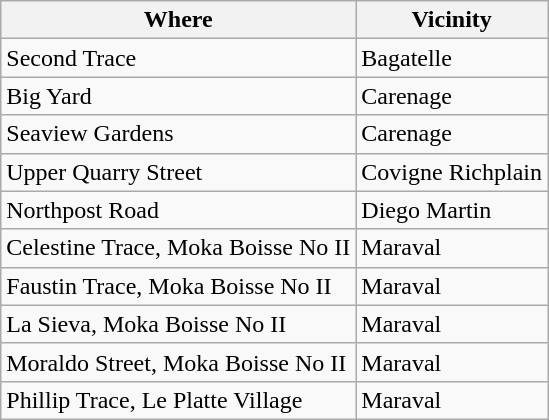<table class="wikitable">
<tr>
<th>Where</th>
<th>Vicinity</th>
</tr>
<tr>
<td>Second Trace</td>
<td>Bagatelle</td>
</tr>
<tr>
<td>Big Yard</td>
<td>Carenage</td>
</tr>
<tr>
<td>Seaview Gardens</td>
<td>Carenage</td>
</tr>
<tr>
<td>Upper Quarry Street</td>
<td>Covigne Richplain</td>
</tr>
<tr>
<td>Northpost Road</td>
<td>Diego Martin</td>
</tr>
<tr>
<td>Celestine Trace, Moka Boisse No II</td>
<td>Maraval</td>
</tr>
<tr>
<td>Faustin Trace, Moka Boisse No II</td>
<td>Maraval</td>
</tr>
<tr>
<td>La Sieva, Moka Boisse No II</td>
<td>Maraval</td>
</tr>
<tr>
<td>Moraldo Street, Moka Boisse No II</td>
<td>Maraval</td>
</tr>
<tr>
<td>Phillip Trace, Le Platte Village</td>
<td>Maraval</td>
</tr>
</table>
